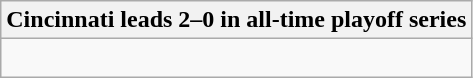<table class="wikitable collapsible collapsed">
<tr>
<th>Cincinnati leads 2–0 in all-time playoff series</th>
</tr>
<tr>
<td><br>
</td>
</tr>
</table>
